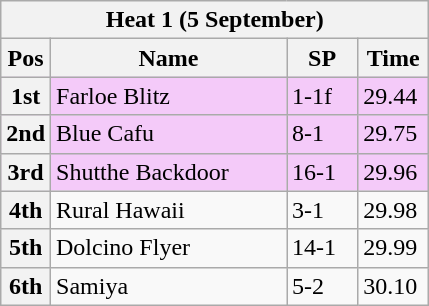<table class="wikitable">
<tr>
<th colspan="6">Heat 1 (5 September)</th>
</tr>
<tr>
<th width=20>Pos</th>
<th width=150>Name</th>
<th width=40>SP</th>
<th width=40>Time</th>
</tr>
<tr style="background: #f4caf9;">
<th>1st</th>
<td>Farloe Blitz</td>
<td>1-1f</td>
<td>29.44</td>
</tr>
<tr style="background: #f4caf9;">
<th>2nd</th>
<td>Blue Cafu</td>
<td>8-1</td>
<td>29.75</td>
</tr>
<tr style="background: #f4caf9;">
<th>3rd</th>
<td>Shutthe Backdoor</td>
<td>16-1</td>
<td>29.96</td>
</tr>
<tr>
<th>4th</th>
<td>Rural Hawaii</td>
<td>3-1</td>
<td>29.98</td>
</tr>
<tr>
<th>5th</th>
<td>Dolcino Flyer</td>
<td>14-1</td>
<td>29.99</td>
</tr>
<tr>
<th>6th</th>
<td>Samiya</td>
<td>5-2</td>
<td>30.10</td>
</tr>
</table>
